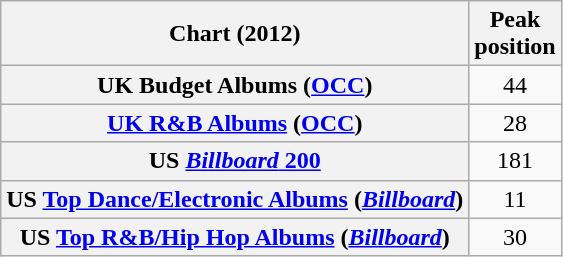<table class="wikitable plainrowheaders sortable" style="text-align:center;">
<tr>
<th scope="col">Chart (2012)</th>
<th scope="col">Peak<br>position</th>
</tr>
<tr>
<th scope="row">UK Budget Albums (<a href='#'>OCC</a>)</th>
<td>44</td>
</tr>
<tr>
<th scope="row"><a href='#'>UK R&B Albums</a> (<a href='#'>OCC</a>)</th>
<td>28</td>
</tr>
<tr>
<th scope="row">US <a href='#'><em>Billboard</em> 200</a></th>
<td>181</td>
</tr>
<tr>
<th scope="row">US <a href='#'>Top Dance/Electronic Albums</a> (<em><a href='#'>Billboard</a></em>)</th>
<td>11</td>
</tr>
<tr>
<th scope="row">US <a href='#'>Top R&B/Hip Hop Albums</a> (<em><a href='#'>Billboard</a></em>)</th>
<td>30</td>
</tr>
</table>
